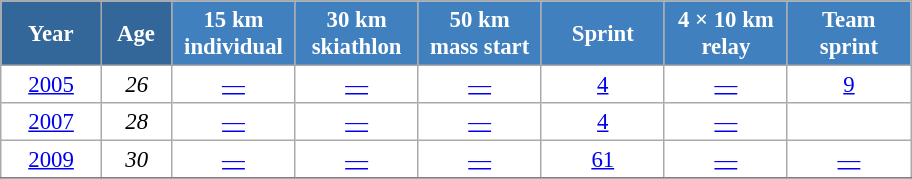<table class="wikitable" style="font-size:95%; text-align:center; border:grey solid 1px; border-collapse:collapse; background:#ffffff;">
<tr>
<th style="background-color:#369; color:white; width:60px;"> Year </th>
<th style="background-color:#369; color:white; width:40px;"> Age </th>
<th style="background-color:#4180be; color:white; width:75px;"> 15 km <br> individual </th>
<th style="background-color:#4180be; color:white; width:75px;"> 30 km <br> skiathlon </th>
<th style="background-color:#4180be; color:white; width:75px;"> 50 km <br> mass start </th>
<th style="background-color:#4180be; color:white; width:75px;"> Sprint </th>
<th style="background-color:#4180be; color:white; width:75px;"> 4 × 10 km <br> relay </th>
<th style="background-color:#4180be; color:white; width:75px;"> Team <br> sprint </th>
</tr>
<tr>
<td><a href='#'>2005</a></td>
<td><em>26</em></td>
<td><a href='#'>—</a></td>
<td><a href='#'>—</a></td>
<td><a href='#'>—</a></td>
<td><a href='#'>4</a></td>
<td><a href='#'>—</a></td>
<td><a href='#'>9</a></td>
</tr>
<tr>
<td><a href='#'>2007</a></td>
<td><em>28</em></td>
<td><a href='#'>—</a></td>
<td><a href='#'>—</a></td>
<td><a href='#'>—</a></td>
<td><a href='#'>4</a></td>
<td><a href='#'>—</a></td>
<td><a href='#'></a></td>
</tr>
<tr>
<td><a href='#'>2009</a></td>
<td><em>30</em></td>
<td><a href='#'>—</a></td>
<td><a href='#'>—</a></td>
<td><a href='#'>—</a></td>
<td><a href='#'>61</a></td>
<td><a href='#'>—</a></td>
<td><a href='#'>—</a></td>
</tr>
<tr>
</tr>
</table>
